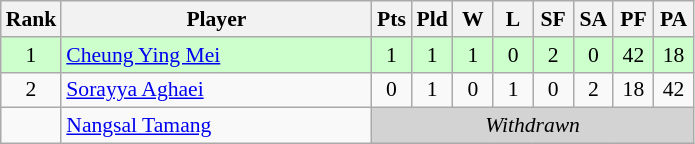<table class=wikitable style="text-align:center; font-size:90%">
<tr>
<th width="20">Rank</th>
<th width="200">Player</th>
<th width="20">Pts</th>
<th width="20">Pld</th>
<th width="20">W</th>
<th width="20">L</th>
<th width="20">SF</th>
<th width="20">SA</th>
<th width="20">PF</th>
<th width="20">PA</th>
</tr>
<tr bgcolor="#ccffcc">
<td>1</td>
<td style="text-align:left"> <a href='#'>Cheung Ying Mei</a></td>
<td>1</td>
<td>1</td>
<td>1</td>
<td>0</td>
<td>2</td>
<td>0</td>
<td>42</td>
<td>18</td>
</tr>
<tr>
<td>2</td>
<td style="text-align:left"> <a href='#'>Sorayya Aghaei</a></td>
<td>0</td>
<td>1</td>
<td>0</td>
<td>1</td>
<td>0</td>
<td>2</td>
<td>18</td>
<td>42</td>
</tr>
<tr>
<td></td>
<td style="text-align:left"> <a href='#'>Nangsal Tamang</a></td>
<td colspan="8" bgcolor="lightgrey"><em>Withdrawn</em></td>
</tr>
</table>
